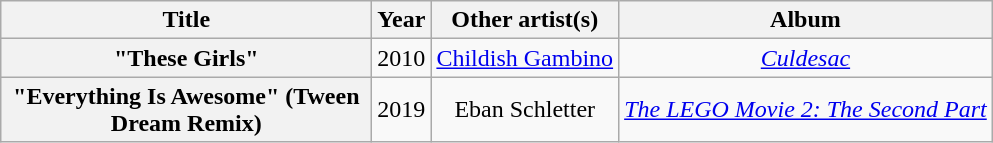<table class="wikitable plainrowheaders" style="text-align:center;">
<tr>
<th scope="col" style="width:15em;">Title</th>
<th scope="col">Year</th>
<th scope="col">Other artist(s)</th>
<th scope="col">Album</th>
</tr>
<tr>
<th scope="row">"These Girls"</th>
<td>2010</td>
<td><a href='#'>Childish Gambino</a></td>
<td><em><a href='#'>Culdesac</a></em></td>
</tr>
<tr>
<th scope="row">"Everything Is Awesome" (Tween Dream Remix)</th>
<td>2019</td>
<td>Eban Schletter</td>
<td><em><a href='#'>The LEGO Movie 2: The Second Part</a></em></td>
</tr>
</table>
